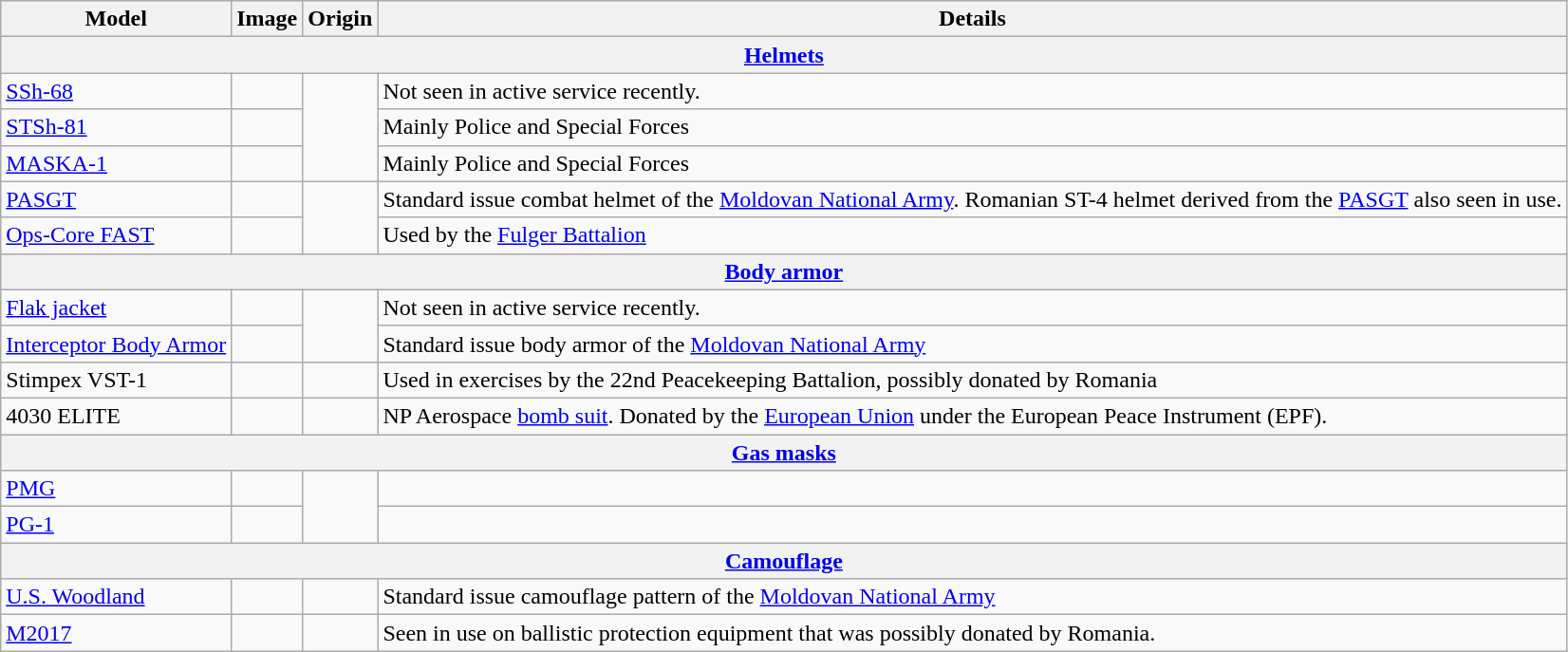<table class="wikitable">
<tr>
<th>Model</th>
<th>Image</th>
<th>Origin</th>
<th>Details</th>
</tr>
<tr>
<th colspan="5"><a href='#'>Helmets</a></th>
</tr>
<tr>
<td><a href='#'>SSh-68</a></td>
<td></td>
<td rowspan="3"></td>
<td>Not seen in active service recently.</td>
</tr>
<tr>
<td><a href='#'>STSh-81</a></td>
<td></td>
<td>Mainly Police and Special Forces</td>
</tr>
<tr>
<td><a href='#'>MASKA-1</a></td>
<td></td>
<td>Mainly Police and Special Forces</td>
</tr>
<tr>
<td><a href='#'>PASGT</a></td>
<td></td>
<td rowspan="2"></td>
<td>Standard issue combat helmet of the <a href='#'>Moldovan National Army</a>. Romanian ST-4 helmet derived from the <a href='#'>PASGT</a> also seen in use.</td>
</tr>
<tr>
<td><a href='#'>Ops-Core FAST</a></td>
<td></td>
<td>Used by the <a href='#'>Fulger Battalion</a></td>
</tr>
<tr>
<th colspan="5"><a href='#'>Body armor</a></th>
</tr>
<tr>
<td><a href='#'>Flak jacket</a></td>
<td></td>
<td rowspan="2"></td>
<td>Not seen in active service recently.</td>
</tr>
<tr>
<td><a href='#'>Interceptor Body Armor</a></td>
<td></td>
<td>Standard issue body armor of the <a href='#'>Moldovan National Army</a></td>
</tr>
<tr>
<td>Stimpex VST-1</td>
<td></td>
<td></td>
<td>Used in exercises by the 22nd Peacekeeping Battalion, possibly donated by Romania </td>
</tr>
<tr>
<td>4030 ELITE</td>
<td></td>
<td></td>
<td>NP Aerospace <a href='#'>bomb suit</a>. Donated by the <a href='#'>European Union</a> under the European Peace Instrument (EPF).</td>
</tr>
<tr>
<th colspan="5"><a href='#'>Gas masks</a></th>
</tr>
<tr>
<td><a href='#'>PMG</a></td>
<td></td>
<td rowspan="2"></td>
<td></td>
</tr>
<tr>
<td><a href='#'>PG-1</a></td>
<td></td>
</tr>
<tr>
<th colspan="5"><a href='#'>Camouflage</a></th>
</tr>
<tr>
<td><a href='#'>U.S. Woodland</a></td>
<td></td>
<td></td>
<td>Standard issue camouflage pattern of the <a href='#'>Moldovan National Army</a></td>
</tr>
<tr>
<td><a href='#'>M2017</a></td>
<td></td>
<td></td>
<td>Seen in use on ballistic protection equipment that was possibly donated by Romania.</td>
</tr>
</table>
